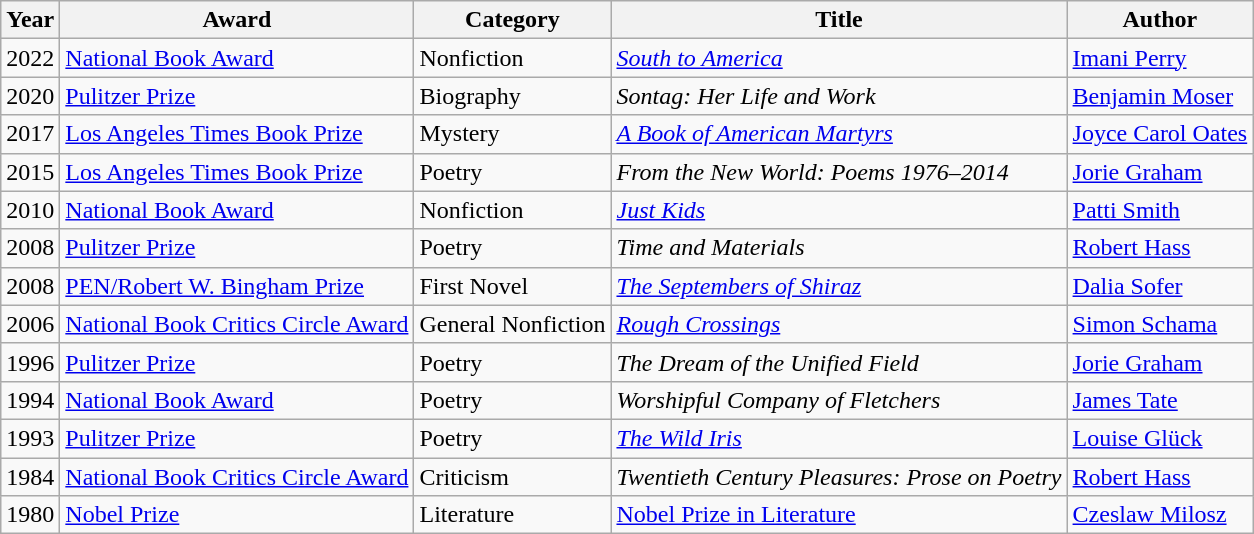<table class="wikitable sortable">
<tr>
<th>Year</th>
<th>Award</th>
<th>Category</th>
<th>Title</th>
<th>Author</th>
</tr>
<tr>
<td>2022</td>
<td><a href='#'>National Book Award</a></td>
<td>Nonfiction</td>
<td><em><a href='#'>South to America</a></em></td>
<td><a href='#'>Imani Perry</a></td>
</tr>
<tr>
<td>2020</td>
<td><a href='#'>Pulitzer Prize</a></td>
<td>Biography</td>
<td><em>Sontag: Her Life and Work</em></td>
<td><a href='#'>Benjamin Moser</a></td>
</tr>
<tr>
<td>2017</td>
<td><a href='#'>Los Angeles Times Book Prize</a></td>
<td>Mystery</td>
<td><em><a href='#'>A Book of American Martyrs</a></em></td>
<td><a href='#'>Joyce Carol Oates</a></td>
</tr>
<tr>
<td>2015</td>
<td><a href='#'>Los Angeles Times Book Prize</a></td>
<td>Poetry</td>
<td><em>From the New World: Poems 1976–2014</em></td>
<td><a href='#'>Jorie Graham</a></td>
</tr>
<tr>
<td>2010</td>
<td><a href='#'>National Book Award</a></td>
<td>Nonfiction</td>
<td><em><a href='#'>Just Kids</a></em></td>
<td><a href='#'>Patti Smith</a></td>
</tr>
<tr>
<td>2008</td>
<td><a href='#'>Pulitzer Prize</a></td>
<td>Poetry</td>
<td><em>Time and Materials</em></td>
<td><a href='#'>Robert Hass</a></td>
</tr>
<tr>
<td>2008</td>
<td><a href='#'>PEN/Robert W. Bingham Prize</a></td>
<td>First Novel</td>
<td><em><a href='#'>The Septembers of Shiraz</a></em></td>
<td><a href='#'>Dalia Sofer</a></td>
</tr>
<tr>
<td>2006</td>
<td><a href='#'>National Book Critics Circle Award</a></td>
<td>General Nonfiction</td>
<td><em><a href='#'>Rough Crossings</a></em></td>
<td><a href='#'>Simon Schama</a></td>
</tr>
<tr>
<td>1996</td>
<td><a href='#'>Pulitzer Prize</a></td>
<td>Poetry</td>
<td><em>The Dream of the Unified Field</em></td>
<td><a href='#'>Jorie Graham</a></td>
</tr>
<tr>
<td>1994</td>
<td><a href='#'>National Book Award</a></td>
<td>Poetry</td>
<td><em>Worshipful Company of Fletchers</em></td>
<td><a href='#'>James Tate</a></td>
</tr>
<tr>
<td>1993</td>
<td><a href='#'>Pulitzer Prize</a></td>
<td>Poetry</td>
<td><em><a href='#'>The Wild Iris</a></em></td>
<td><a href='#'>Louise Glück</a></td>
</tr>
<tr>
<td>1984</td>
<td><a href='#'>National Book Critics Circle Award</a></td>
<td>Criticism</td>
<td><em>Twentieth Century Pleasures: Prose on Poetry</em></td>
<td><a href='#'>Robert Hass</a></td>
</tr>
<tr>
<td>1980</td>
<td><a href='#'>Nobel Prize</a></td>
<td>Literature</td>
<td><a href='#'>Nobel Prize in Literature</a></td>
<td><a href='#'>Czeslaw Milosz</a></td>
</tr>
</table>
